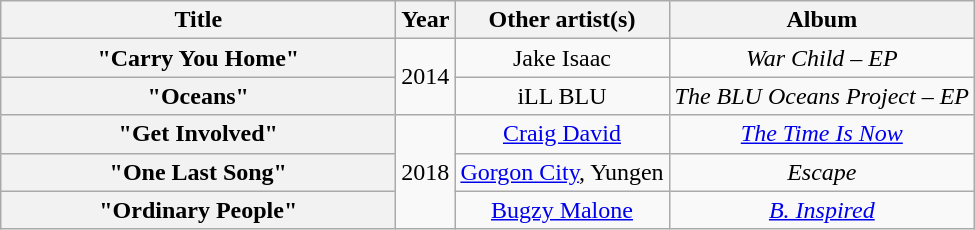<table class="wikitable plainrowheaders" style="text-align:center;" border="1">
<tr>
<th scope="col" style="width:16em;">Title</th>
<th scope="col" style="width:1em;">Year</th>
<th scope="col">Other artist(s)</th>
<th scope="col">Album</th>
</tr>
<tr>
<th scope="row">"Carry You Home"</th>
<td rowspan="2">2014</td>
<td>Jake Isaac</td>
<td><em>War Child – EP</em></td>
</tr>
<tr>
<th scope="row">"Oceans"</th>
<td>iLL BLU</td>
<td><em>The BLU Oceans Project – EP</em></td>
</tr>
<tr>
<th scope="row">"Get Involved"</th>
<td rowspan="3">2018</td>
<td><a href='#'>Craig David</a></td>
<td><em><a href='#'>The Time Is Now</a></em></td>
</tr>
<tr>
<th scope="row">"One Last Song"</th>
<td><a href='#'>Gorgon City</a>, Yungen</td>
<td><em>Escape</em></td>
</tr>
<tr>
<th scope="row">"Ordinary People"</th>
<td><a href='#'>Bugzy Malone</a></td>
<td><em><a href='#'>B. Inspired</a></em></td>
</tr>
</table>
